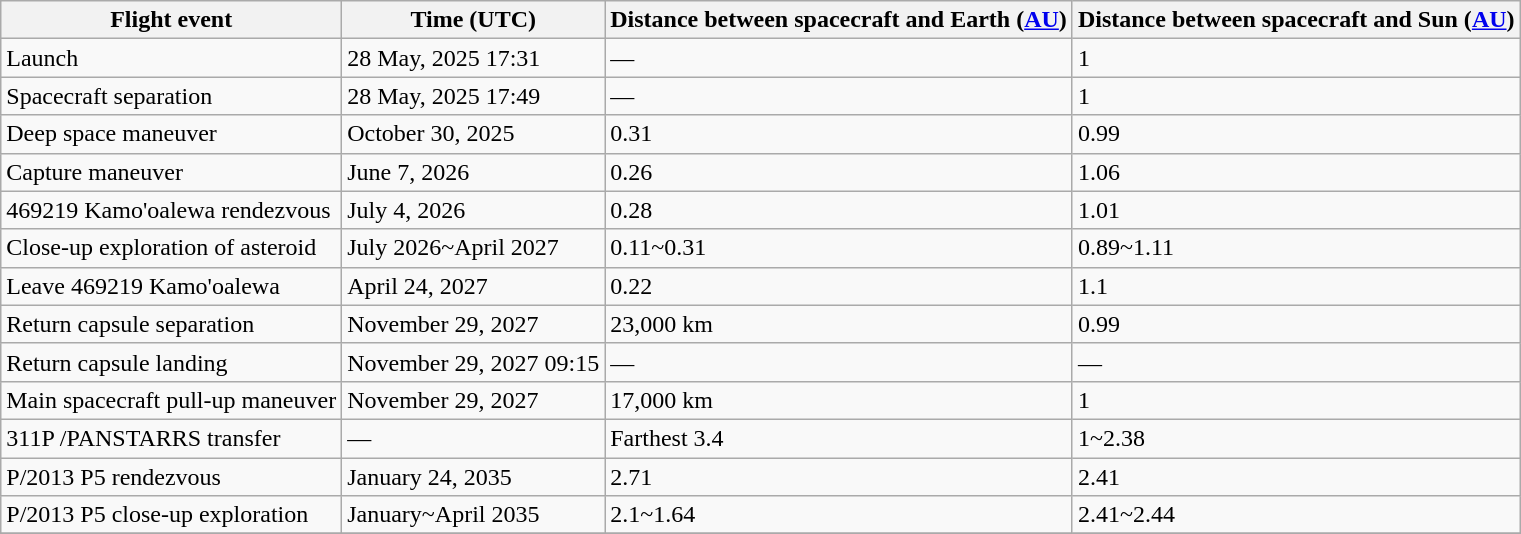<table class="wikitable mw-collapsible">
<tr>
<th>Flight event</th>
<th>Time (UTC)</th>
<th>Distance between spacecraft and Earth (<a href='#'>AU</a>)</th>
<th>Distance between spacecraft and Sun (<a href='#'>AU</a>)</th>
</tr>
<tr>
<td>Launch</td>
<td>28 May, 2025 17:31</td>
<td>—</td>
<td>1</td>
</tr>
<tr>
<td>Spacecraft separation</td>
<td>28 May, 2025 17:49</td>
<td>—</td>
<td>1</td>
</tr>
<tr>
<td>Deep space maneuver</td>
<td>October 30, 2025</td>
<td>0.31</td>
<td>0.99</td>
</tr>
<tr>
<td>Capture maneuver</td>
<td>June 7, 2026</td>
<td>0.26</td>
<td>1.06</td>
</tr>
<tr>
<td>469219 Kamo'oalewa rendezvous</td>
<td>July 4, 2026</td>
<td>0.28</td>
<td>1.01</td>
</tr>
<tr>
<td>Close-up exploration of asteroid</td>
<td>July 2026~April 2027</td>
<td>0.11~0.31</td>
<td>0.89~1.11</td>
</tr>
<tr>
<td>Leave 469219 Kamo'oalewa</td>
<td>April 24, 2027</td>
<td>0.22</td>
<td>1.1</td>
</tr>
<tr>
<td>Return capsule separation</td>
<td>November 29, 2027</td>
<td>23,000 km</td>
<td>0.99</td>
</tr>
<tr>
<td>Return capsule landing</td>
<td>November 29, 2027 09:15</td>
<td>—</td>
<td>—</td>
</tr>
<tr>
<td>Main spacecraft pull-up maneuver</td>
<td>November 29, 2027</td>
<td>17,000 km</td>
<td>1</td>
</tr>
<tr>
<td>311P /PANSTARRS transfer</td>
<td>—</td>
<td>Farthest 3.4</td>
<td>1~2.38</td>
</tr>
<tr>
<td>P/2013 P5 rendezvous</td>
<td>January 24, 2035</td>
<td>2.71</td>
<td>2.41</td>
</tr>
<tr>
<td>P/2013 P5 close-up exploration</td>
<td>January~April 2035</td>
<td>2.1~1.64</td>
<td>2.41~2.44</td>
</tr>
<tr>
</tr>
</table>
